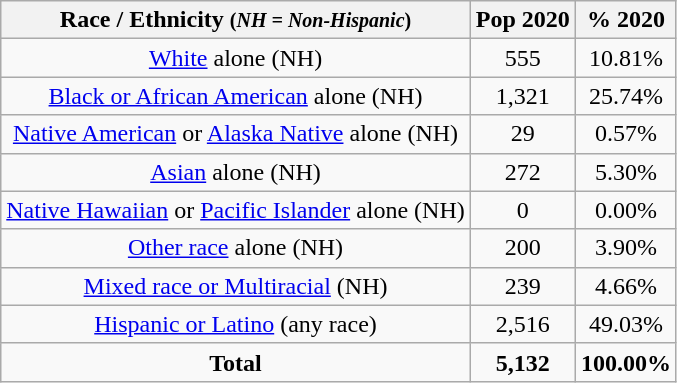<table class="wikitable" style="text-align:center;">
<tr>
<th>Race / Ethnicity <small>(<em>NH = Non-Hispanic</em>)</small></th>
<th>Pop 2020</th>
<th>% 2020</th>
</tr>
<tr>
<td><a href='#'>White</a> alone (NH)</td>
<td>555</td>
<td>10.81%</td>
</tr>
<tr>
<td><a href='#'>Black or African American</a> alone (NH)</td>
<td>1,321</td>
<td>25.74%</td>
</tr>
<tr>
<td><a href='#'>Native American</a> or <a href='#'>Alaska Native</a> alone (NH)</td>
<td>29</td>
<td>0.57%</td>
</tr>
<tr>
<td><a href='#'>Asian</a> alone (NH)</td>
<td>272</td>
<td>5.30%</td>
</tr>
<tr>
<td><a href='#'>Native Hawaiian</a> or <a href='#'>Pacific Islander</a> alone (NH)</td>
<td>0</td>
<td>0.00%</td>
</tr>
<tr>
<td><a href='#'>Other race</a> alone (NH)</td>
<td>200</td>
<td>3.90%</td>
</tr>
<tr>
<td><a href='#'>Mixed race or Multiracial</a> (NH)</td>
<td>239</td>
<td>4.66%</td>
</tr>
<tr>
<td><a href='#'>Hispanic or Latino</a> (any race)</td>
<td>2,516</td>
<td>49.03%</td>
</tr>
<tr>
<td><strong>Total</strong></td>
<td><strong>5,132</strong></td>
<td><strong>100.00%</strong></td>
</tr>
</table>
